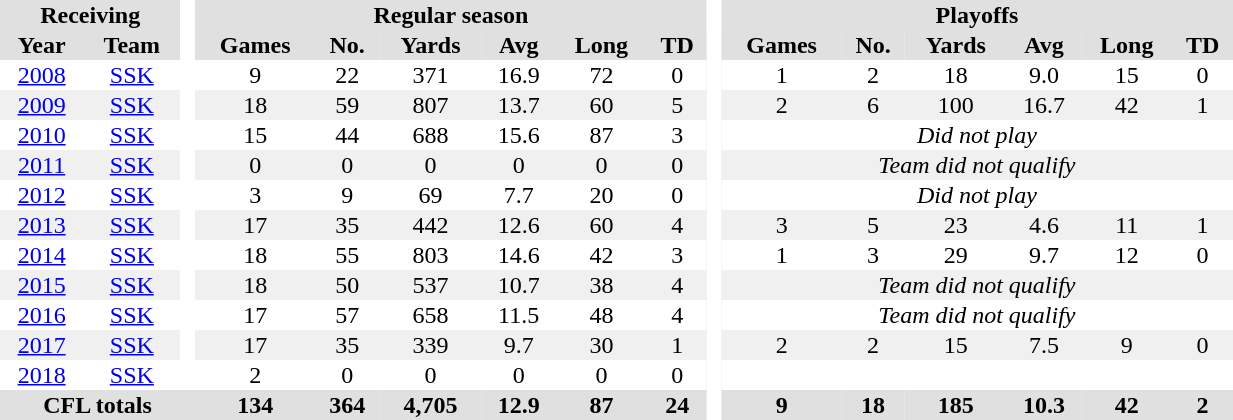<table border="0" cellpadding="1" cellspacing="0"  style="width:65%; text-align:center;">
<tr style="background:#e0e0e0;">
<th colspan="2">Receiving</th>
<th rowspan="99" style="background:#fff;"> </th>
<th colspan="6">Regular season</th>
<th rowspan="99" style="background:#fff;"> </th>
<th colspan="6">Playoffs</th>
</tr>
<tr style="background:#e0e0e0;">
<th>Year</th>
<th>Team</th>
<th>Games</th>
<th>No.</th>
<th>Yards</th>
<th>Avg</th>
<th>Long</th>
<th>TD</th>
<th>Games</th>
<th>No.</th>
<th>Yards</th>
<th>Avg</th>
<th>Long</th>
<th>TD</th>
</tr>
<tr style="text-align:center;">
<td><a href='#'>2008</a></td>
<td><a href='#'>SSK</a></td>
<td>9</td>
<td>22</td>
<td>371</td>
<td>16.9</td>
<td>72</td>
<td>0</td>
<td>1</td>
<td>2</td>
<td>18</td>
<td>9.0</td>
<td>15</td>
<td>0</td>
</tr>
<tr style="text-align:center; background:#f0f0f0;">
<td><a href='#'>2009</a></td>
<td><a href='#'>SSK</a></td>
<td>18</td>
<td>59</td>
<td>807</td>
<td>13.7</td>
<td>60</td>
<td>5</td>
<td>2</td>
<td>6</td>
<td>100</td>
<td>16.7</td>
<td>42</td>
<td>1</td>
</tr>
<tr style="text-align:center;">
<td><a href='#'>2010</a></td>
<td><a href='#'>SSK</a></td>
<td>15</td>
<td>44</td>
<td>688</td>
<td>15.6</td>
<td>87</td>
<td>3</td>
<td colspan="6"><em>Did not play</em></td>
</tr>
<tr style="text-align:center; background:#f0f0f0;">
<td><a href='#'>2011</a></td>
<td><a href='#'>SSK</a></td>
<td>0</td>
<td>0</td>
<td>0</td>
<td>0</td>
<td>0</td>
<td>0</td>
<td colspan="6"><em>Team did not qualify</em></td>
</tr>
<tr style="text-align:center;">
<td><a href='#'>2012</a></td>
<td><a href='#'>SSK</a></td>
<td>3</td>
<td>9</td>
<td>69</td>
<td>7.7</td>
<td>20</td>
<td>0</td>
<td colspan="6"><em>Did not play</em></td>
</tr>
<tr style="text-align:center; background:#f0f0f0;">
<td><a href='#'>2013</a></td>
<td><a href='#'>SSK</a></td>
<td>17</td>
<td>35</td>
<td>442</td>
<td>12.6</td>
<td>60</td>
<td>4</td>
<td>3</td>
<td>5</td>
<td>23</td>
<td>4.6</td>
<td>11</td>
<td>1</td>
</tr>
<tr style="text-align:center;">
<td><a href='#'>2014</a></td>
<td><a href='#'>SSK</a></td>
<td>18</td>
<td>55</td>
<td>803</td>
<td>14.6</td>
<td>42</td>
<td>3</td>
<td>1</td>
<td>3</td>
<td>29</td>
<td>9.7</td>
<td>12</td>
<td>0</td>
</tr>
<tr style="text-align:center; background:#f0f0f0;">
<td><a href='#'>2015</a></td>
<td><a href='#'>SSK</a></td>
<td>18</td>
<td>50</td>
<td>537</td>
<td>10.7</td>
<td>38</td>
<td>4</td>
<td colspan="6"><em>Team did not qualify</em></td>
</tr>
<tr style="text-align:center;">
<td><a href='#'>2016</a></td>
<td><a href='#'>SSK</a></td>
<td>17</td>
<td>57</td>
<td>658</td>
<td>11.5</td>
<td>48</td>
<td>4</td>
<td colspan="6"><em>Team did not qualify</em></td>
</tr>
<tr style="text-align:center; background:#f0f0f0;">
<td><a href='#'>2017</a></td>
<td><a href='#'>SSK</a></td>
<td>17</td>
<td>35</td>
<td>339</td>
<td>9.7</td>
<td>30</td>
<td>1</td>
<td>2</td>
<td>2</td>
<td>15</td>
<td>7.5</td>
<td>9</td>
<td>0</td>
</tr>
<tr style="text-align:center;">
<td><a href='#'>2018</a></td>
<td><a href='#'>SSK</a></td>
<td>2</td>
<td>0</td>
<td>0</td>
<td>0</td>
<td>0</td>
<td>0</td>
<td></td>
<td></td>
<td></td>
<td></td>
<td></td>
<td></td>
</tr>
<tr style="background:#e0e0e0;">
<th colspan="3">CFL totals</th>
<th>134</th>
<th>364</th>
<th>4,705</th>
<th>12.9</th>
<th>87</th>
<th>24</th>
<th>9</th>
<th>18</th>
<th>185</th>
<th>10.3</th>
<th>42</th>
<th>2</th>
</tr>
</table>
